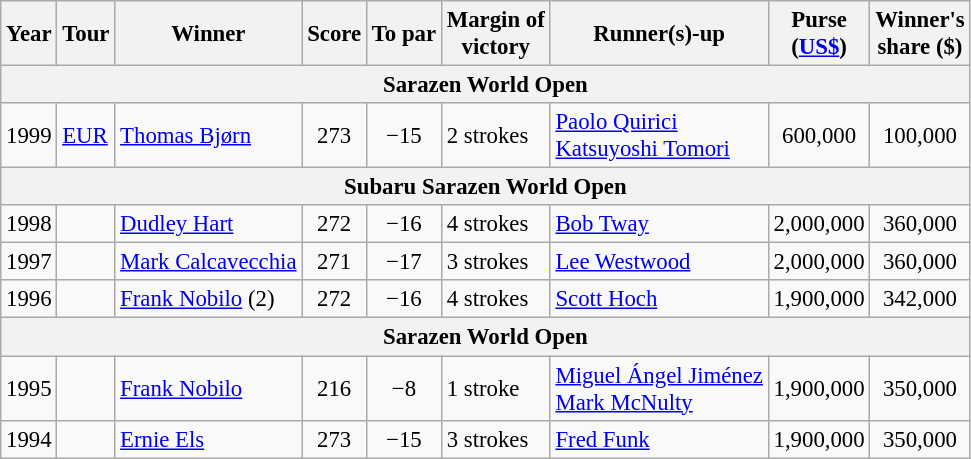<table class="wikitable" style="font-size:95%">
<tr>
<th>Year</th>
<th>Tour</th>
<th>Winner</th>
<th>Score</th>
<th>To par</th>
<th>Margin of<br>victory</th>
<th>Runner(s)-up</th>
<th>Purse<br>(<a href='#'>US$</a>)</th>
<th>Winner's<br>share ($)</th>
</tr>
<tr>
<th colspan=9>Sarazen World Open</th>
</tr>
<tr>
<td>1999</td>
<td><a href='#'>EUR</a></td>
<td> <a href='#'>Thomas Bjørn</a></td>
<td align=center>273</td>
<td align=center>−15</td>
<td>2 strokes</td>
<td> <a href='#'>Paolo Quirici</a><br> <a href='#'>Katsuyoshi Tomori</a></td>
<td align=center>600,000</td>
<td align=center>100,000</td>
</tr>
<tr>
<th colspan=9>Subaru Sarazen World Open</th>
</tr>
<tr>
<td>1998</td>
<td></td>
<td> <a href='#'>Dudley Hart</a></td>
<td align=center>272</td>
<td align=center>−16</td>
<td>4 strokes</td>
<td> <a href='#'>Bob Tway</a></td>
<td align=center>2,000,000</td>
<td align=center>360,000</td>
</tr>
<tr>
<td>1997</td>
<td></td>
<td> <a href='#'>Mark Calcavecchia</a></td>
<td align=center>271</td>
<td align=center>−17</td>
<td>3 strokes</td>
<td> <a href='#'>Lee Westwood</a></td>
<td align=center>2,000,000</td>
<td align=center>360,000</td>
</tr>
<tr>
<td>1996</td>
<td></td>
<td> <a href='#'>Frank Nobilo</a> (2)</td>
<td align=center>272</td>
<td align=center>−16</td>
<td>4 strokes</td>
<td> <a href='#'>Scott Hoch</a></td>
<td align=center>1,900,000</td>
<td align=center>342,000</td>
</tr>
<tr>
<th colspan=9>Sarazen World Open</th>
</tr>
<tr>
<td>1995</td>
<td></td>
<td> <a href='#'>Frank Nobilo</a></td>
<td align=center>216</td>
<td align=center>−8</td>
<td>1 stroke</td>
<td> <a href='#'>Miguel Ángel Jiménez</a><br> <a href='#'>Mark McNulty</a></td>
<td align=center>1,900,000</td>
<td align=center>350,000</td>
</tr>
<tr>
<td>1994</td>
<td></td>
<td> <a href='#'>Ernie Els</a></td>
<td align=center>273</td>
<td align=center>−15</td>
<td>3 strokes</td>
<td> <a href='#'>Fred Funk</a></td>
<td align=center>1,900,000</td>
<td align=center>350,000</td>
</tr>
</table>
